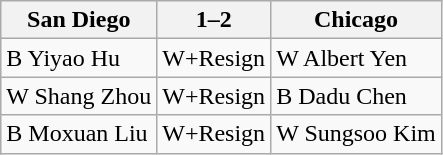<table class="wikitable">
<tr>
<th>San Diego</th>
<th>1–2</th>
<th>Chicago</th>
</tr>
<tr>
<td>B Yiyao Hu</td>
<td>W+Resign</td>
<td>W Albert Yen</td>
</tr>
<tr>
<td>W Shang Zhou</td>
<td>W+Resign</td>
<td>B Dadu Chen</td>
</tr>
<tr>
<td>B Moxuan Liu</td>
<td>W+Resign</td>
<td>W Sungsoo Kim</td>
</tr>
</table>
